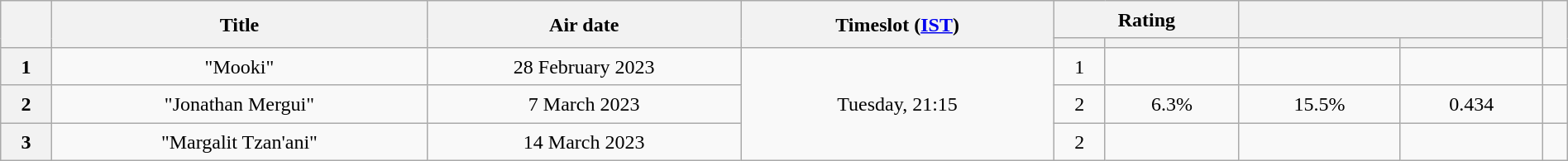<table class="sortable wikitable plainrowheaders mw-collapsible" style="text-align:center; line-height:23px; width:100%;">
<tr>
<th rowspan=2 class="unsortable"></th>
<th rowspan=2 class="unsortable" width=24%>Title</th>
<th rowspan=2 class="unsortable" width=20%>Air date</th>
<th rowspan=2 class="unsortable" width=20%>Timeslot (<a href='#'>IST</a>)</th>
<th colspan=2>Rating</th>
<th colspan=2></th>
<th rowspan=2 class="unsortable"></th>
</tr>
<tr>
<th class="unsortable"></th>
<th></th>
<th></th>
<th></th>
</tr>
<tr>
<th>1</th>
<td>"Mooki"</td>
<td>28 February 2023</td>
<td rowspan="3">Tuesday, 21:15</td>
<td>1</td>
<td></td>
<td></td>
<td></td>
<td></td>
</tr>
<tr>
<th>2</th>
<td>"Jonathan Mergui"</td>
<td>7 March 2023</td>
<td>2</td>
<td>6.3%</td>
<td>15.5%</td>
<td>0.434</td>
<td></td>
</tr>
<tr>
<th>3</th>
<td>"Margalit Tzan'ani"</td>
<td>14 March 2023</td>
<td>2</td>
<td></td>
<td></td>
<td></td>
<td></td>
</tr>
</table>
